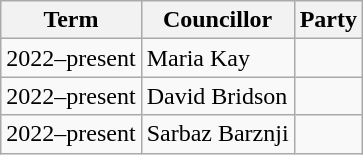<table class="wikitable">
<tr>
<th>Term</th>
<th>Councillor</th>
<th colspan=2>Party</th>
</tr>
<tr>
<td>2022–present</td>
<td>Maria Kay</td>
<td></td>
</tr>
<tr>
<td>2022–present</td>
<td>David Bridson</td>
<td></td>
</tr>
<tr>
<td>2022–present</td>
<td>Sarbaz Barznji</td>
<td></td>
</tr>
</table>
